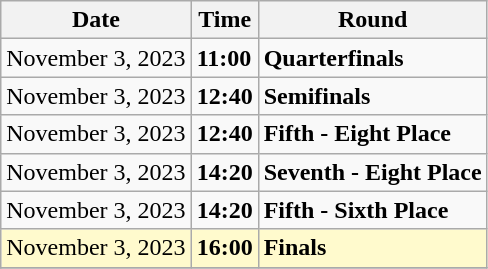<table class="wikitable">
<tr>
<th>Date</th>
<th>Time</th>
<th>Round</th>
</tr>
<tr>
<td>November 3, 2023</td>
<td><strong>11:00</strong></td>
<td><strong>Quarterfinals</strong></td>
</tr>
<tr>
<td>November 3, 2023</td>
<td><strong>12:40</strong></td>
<td><strong>Semifinals</strong></td>
</tr>
<tr>
<td>November 3, 2023</td>
<td><strong>12:40</strong></td>
<td><strong>Fifth - Eight Place</strong></td>
</tr>
<tr>
<td>November 3, 2023</td>
<td><strong>14:20</strong></td>
<td><strong>Seventh - Eight Place</strong></td>
</tr>
<tr>
<td>November 3, 2023</td>
<td><strong>14:20</strong></td>
<td><strong>Fifth - Sixth Place</strong></td>
</tr>
<tr style=background:lemonchiffon>
<td>November 3, 2023</td>
<td><strong>16:00</strong></td>
<td><strong>Finals</strong></td>
</tr>
<tr>
</tr>
</table>
